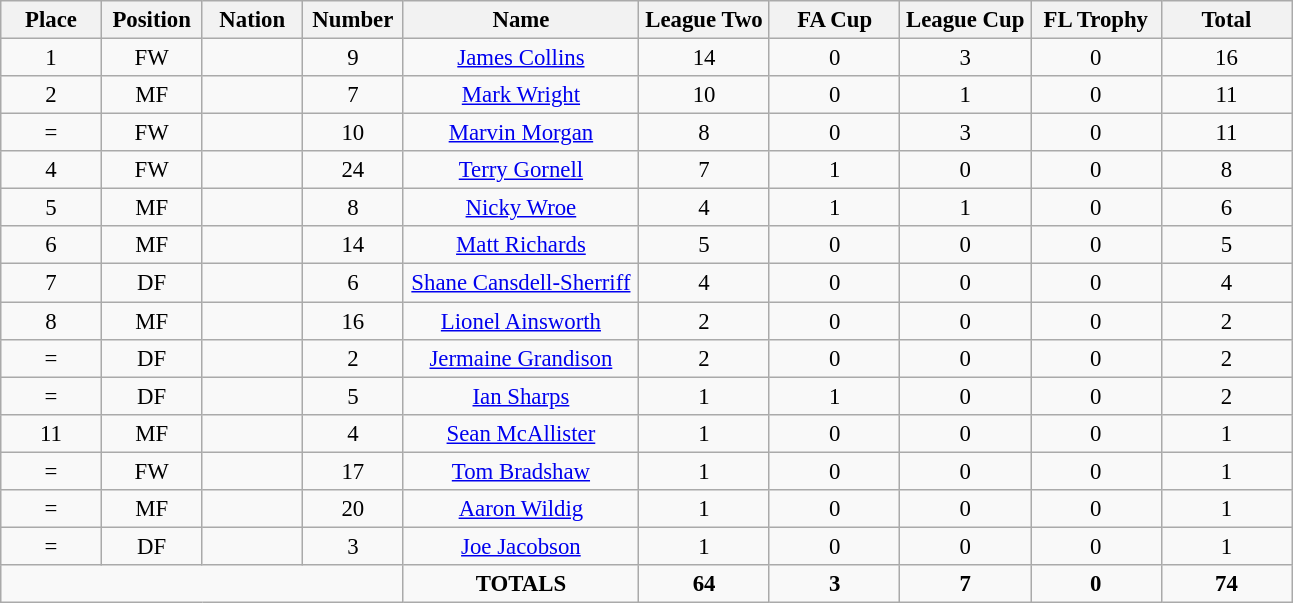<table class="wikitable" style="font-size: 95%; text-align: center;">
<tr>
<th width=60>Place</th>
<th width=60>Position</th>
<th width=60>Nation</th>
<th width=60>Number</th>
<th width=150>Name</th>
<th width=80>League Two</th>
<th width=80>FA Cup</th>
<th width=80>League Cup</th>
<th width=80>FL Trophy</th>
<th width=80><strong>Total</strong></th>
</tr>
<tr>
<td>1</td>
<td>FW</td>
<td></td>
<td>9</td>
<td><a href='#'>James Collins</a></td>
<td>14</td>
<td>0</td>
<td>3</td>
<td>0</td>
<td>16</td>
</tr>
<tr>
<td>2</td>
<td>MF</td>
<td></td>
<td>7</td>
<td><a href='#'>Mark Wright</a></td>
<td>10</td>
<td>0</td>
<td>1</td>
<td>0</td>
<td>11</td>
</tr>
<tr>
<td>=</td>
<td>FW</td>
<td></td>
<td>10</td>
<td><a href='#'>Marvin Morgan</a></td>
<td>8</td>
<td>0</td>
<td>3</td>
<td>0</td>
<td>11</td>
</tr>
<tr>
<td>4</td>
<td>FW</td>
<td></td>
<td>24</td>
<td><a href='#'>Terry Gornell</a></td>
<td>7</td>
<td>1</td>
<td>0</td>
<td>0</td>
<td>8</td>
</tr>
<tr>
<td>5</td>
<td>MF</td>
<td></td>
<td>8</td>
<td><a href='#'>Nicky Wroe</a></td>
<td>4</td>
<td>1</td>
<td>1</td>
<td>0</td>
<td>6</td>
</tr>
<tr>
<td>6</td>
<td>MF</td>
<td></td>
<td>14</td>
<td><a href='#'>Matt Richards</a></td>
<td>5</td>
<td>0</td>
<td>0</td>
<td>0</td>
<td>5</td>
</tr>
<tr>
<td>7</td>
<td>DF</td>
<td></td>
<td>6</td>
<td><a href='#'>Shane Cansdell-Sherriff</a></td>
<td>4</td>
<td>0</td>
<td>0</td>
<td>0</td>
<td>4</td>
</tr>
<tr>
<td>8</td>
<td>MF</td>
<td></td>
<td>16</td>
<td><a href='#'>Lionel Ainsworth</a></td>
<td>2</td>
<td>0</td>
<td>0</td>
<td>0</td>
<td>2</td>
</tr>
<tr>
<td>=</td>
<td>DF</td>
<td></td>
<td>2</td>
<td><a href='#'>Jermaine Grandison</a></td>
<td>2</td>
<td>0</td>
<td>0</td>
<td>0</td>
<td>2</td>
</tr>
<tr>
<td>=</td>
<td>DF</td>
<td></td>
<td>5</td>
<td><a href='#'>Ian Sharps</a></td>
<td>1</td>
<td>1</td>
<td>0</td>
<td>0</td>
<td>2</td>
</tr>
<tr>
<td>11</td>
<td>MF</td>
<td></td>
<td>4</td>
<td><a href='#'>Sean McAllister</a></td>
<td>1</td>
<td>0</td>
<td>0</td>
<td>0</td>
<td>1</td>
</tr>
<tr>
<td>=</td>
<td>FW</td>
<td></td>
<td>17</td>
<td><a href='#'>Tom Bradshaw</a></td>
<td>1</td>
<td>0</td>
<td>0</td>
<td>0</td>
<td>1</td>
</tr>
<tr>
<td>=</td>
<td>MF</td>
<td></td>
<td>20</td>
<td><a href='#'>Aaron Wildig</a></td>
<td>1</td>
<td>0</td>
<td>0</td>
<td>0</td>
<td>1</td>
</tr>
<tr>
<td>=</td>
<td>DF</td>
<td></td>
<td>3</td>
<td><a href='#'>Joe Jacobson</a></td>
<td>1</td>
<td>0</td>
<td>0</td>
<td>0</td>
<td>1</td>
</tr>
<tr>
<td colspan="4"></td>
<td><strong>TOTALS</strong></td>
<td><strong>64</strong></td>
<td><strong>3</strong></td>
<td><strong>7</strong></td>
<td><strong>0</strong></td>
<td><strong>74</strong></td>
</tr>
</table>
